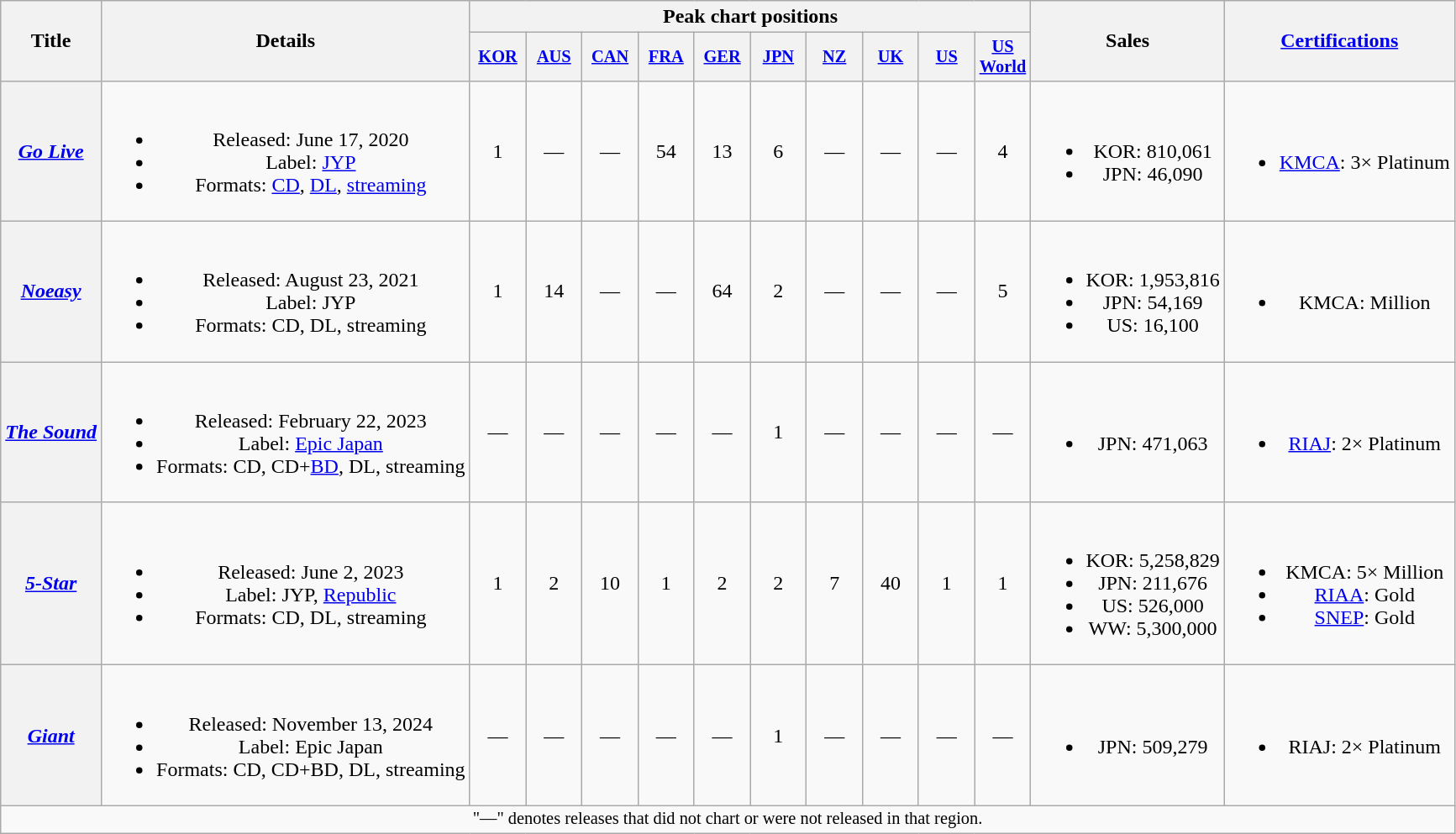<table class="wikitable plainrowheaders" style="text-align:center">
<tr>
<th scope="col" rowspan="2">Title</th>
<th scope="col" rowspan="2">Details</th>
<th scope="col" colspan="10">Peak chart positions</th>
<th scope="col" rowspan="2">Sales</th>
<th scope="col" rowspan="2"><a href='#'>Certifications</a></th>
</tr>
<tr>
<th scope="col" style="width:2.8em;font-size:85%"><a href='#'>KOR</a><br></th>
<th scope="col" style="width:2.8em;font-size:85%"><a href='#'>AUS</a><br></th>
<th scope="col" style="width:2.8em;font-size:85%"><a href='#'>CAN</a><br></th>
<th scope="col" style="width:2.8em;font-size:85%"><a href='#'>FRA</a><br></th>
<th scope="col" style="width:2.8em;font-size:85%"><a href='#'>GER</a><br></th>
<th scope="col" style="width:2.8em;font-size:85%"><a href='#'>JPN</a><br></th>
<th scope="col" style="width:2.8em;font-size:85%"><a href='#'>NZ</a><br></th>
<th scope="col" style="width:2.8em;font-size:85%"><a href='#'>UK</a><br></th>
<th scope="col" style="width:2.8em;font-size:85%"><a href='#'>US</a><br></th>
<th scope="col" style="width:2.8em;font-size:85%"><a href='#'>US<br>World</a><br></th>
</tr>
<tr>
<th scope="row"><em><a href='#'>Go Live</a></em></th>
<td><br><ul><li>Released: June 17, 2020</li><li>Label: <a href='#'>JYP</a></li><li>Formats: <a href='#'>CD</a>, <a href='#'>DL</a>, <a href='#'>streaming</a></li></ul></td>
<td>1</td>
<td>—</td>
<td>—</td>
<td>54</td>
<td>13</td>
<td>6</td>
<td>—</td>
<td>—</td>
<td>—</td>
<td>4</td>
<td><br><ul><li>KOR: 810,061</li><li>JPN: 46,090</li></ul></td>
<td><br><ul><li><a href='#'>KMCA</a>: 3× Platinum</li></ul></td>
</tr>
<tr>
<th scope="row"><em><a href='#'>Noeasy</a></em></th>
<td><br><ul><li>Released: August 23, 2021</li><li>Label: JYP</li><li>Formats: CD, DL, streaming</li></ul></td>
<td>1</td>
<td>14</td>
<td>—</td>
<td>—</td>
<td>64</td>
<td>2</td>
<td>—</td>
<td>—</td>
<td>—</td>
<td>5</td>
<td><br><ul><li>KOR: 1,953,816</li><li>JPN: 54,169</li><li>US: 16,100</li></ul></td>
<td><br><ul><li>KMCA: Million</li></ul></td>
</tr>
<tr>
<th scope="row"><em><a href='#'>The Sound</a></em></th>
<td><br><ul><li>Released: February 22, 2023</li><li>Label: <a href='#'>Epic Japan</a></li><li>Formats: CD, CD+<a href='#'>BD</a>, DL, streaming</li></ul></td>
<td>—</td>
<td>—</td>
<td>—</td>
<td>—</td>
<td>—</td>
<td>1</td>
<td>—</td>
<td>—</td>
<td>—</td>
<td>—</td>
<td><br><ul><li>JPN: 471,063</li></ul></td>
<td><br><ul><li><a href='#'>RIAJ</a>: 2× Platinum </li></ul></td>
</tr>
<tr>
<th scope="row"><em><a href='#'>5-Star</a></em></th>
<td><br><ul><li>Released: June 2, 2023</li><li>Label: JYP, <a href='#'>Republic</a></li><li>Formats: CD, DL, streaming</li></ul></td>
<td>1</td>
<td>2</td>
<td>10</td>
<td>1</td>
<td>2</td>
<td>2</td>
<td>7</td>
<td>40</td>
<td>1</td>
<td>1</td>
<td><br><ul><li>KOR: 5,258,829</li><li>JPN: 211,676</li><li>US: 526,000</li><li>WW: 5,300,000</li></ul></td>
<td><br><ul><li>KMCA: 5× Million</li><li><a href='#'>RIAA</a>: Gold</li><li><a href='#'>SNEP</a>: Gold</li></ul></td>
</tr>
<tr>
<th scope="row"><em><a href='#'>Giant</a></em></th>
<td><br><ul><li>Released: November 13, 2024</li><li>Label: Epic Japan</li><li>Formats: CD, CD+BD, DL, streaming</li></ul></td>
<td>—</td>
<td>—</td>
<td>—</td>
<td>—</td>
<td>—</td>
<td>1</td>
<td>—</td>
<td>—</td>
<td>—</td>
<td>—</td>
<td><br><ul><li>JPN: 509,279</li></ul></td>
<td><br><ul><li>RIAJ: 2× Platinum </li></ul></td>
</tr>
<tr>
<td colspan="16" style="font-size:85%">"—" denotes releases that did not chart or were not released in that region.</td>
</tr>
</table>
